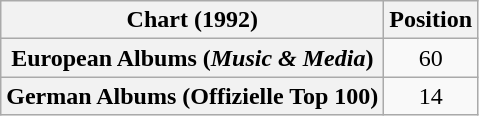<table class="wikitable plainrowheaders" style="text-align:center">
<tr>
<th scope="col">Chart (1992)</th>
<th scope="col">Position</th>
</tr>
<tr>
<th scope="row">European Albums (<em>Music & Media</em>)</th>
<td>60</td>
</tr>
<tr>
<th scope="row">German Albums (Offizielle Top 100)</th>
<td>14</td>
</tr>
</table>
